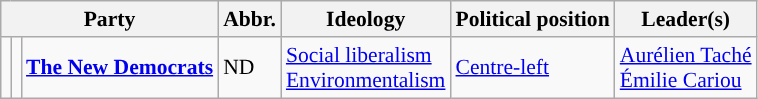<table class="wikitable" style="font-size:90%">
<tr>
<th colspan="3">Party</th>
<th>Abbr.</th>
<th>Ideology</th>
<th>Political position</th>
<th>Leader(s)</th>
</tr>
<tr>
<td style="background-color: "></td>
<td align="center"></td>
<td><strong><a href='#'>The New Democrats</a></strong></td>
<td>ND</td>
<td><a href='#'>Social liberalism</a><br><a href='#'>Environmentalism</a></td>
<td><a href='#'>Centre-left</a></td>
<td><a href='#'>Aurélien Taché</a><br><a href='#'>Émilie Cariou</a></td>
</tr>
</table>
